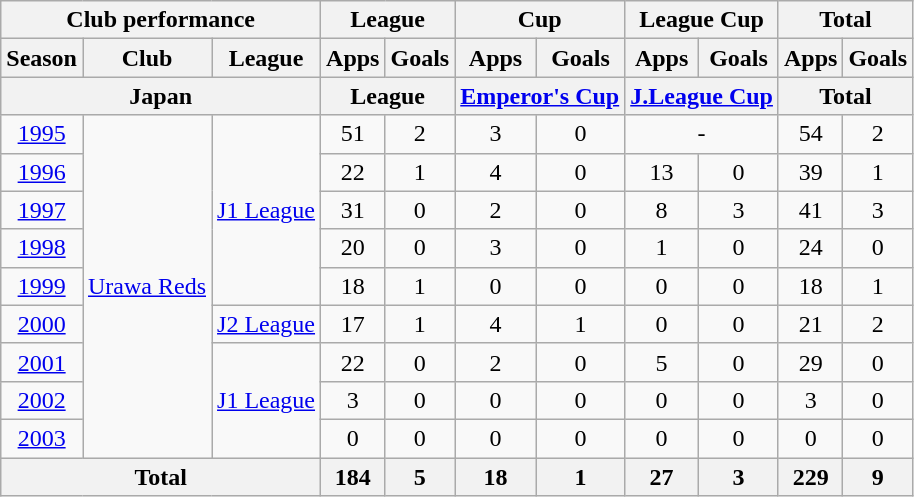<table class="wikitable" style="text-align:center;">
<tr>
<th colspan=3>Club performance</th>
<th colspan=2>League</th>
<th colspan=2>Cup</th>
<th colspan=2>League Cup</th>
<th colspan=2>Total</th>
</tr>
<tr>
<th>Season</th>
<th>Club</th>
<th>League</th>
<th>Apps</th>
<th>Goals</th>
<th>Apps</th>
<th>Goals</th>
<th>Apps</th>
<th>Goals</th>
<th>Apps</th>
<th>Goals</th>
</tr>
<tr>
<th colspan=3>Japan</th>
<th colspan=2>League</th>
<th colspan=2><a href='#'>Emperor's Cup</a></th>
<th colspan=2><a href='#'>J.League Cup</a></th>
<th colspan=2>Total</th>
</tr>
<tr>
<td><a href='#'>1995</a></td>
<td rowspan="9"><a href='#'>Urawa Reds</a></td>
<td rowspan="5"><a href='#'>J1 League</a></td>
<td>51</td>
<td>2</td>
<td>3</td>
<td>0</td>
<td colspan="2">-</td>
<td>54</td>
<td>2</td>
</tr>
<tr>
<td><a href='#'>1996</a></td>
<td>22</td>
<td>1</td>
<td>4</td>
<td>0</td>
<td>13</td>
<td>0</td>
<td>39</td>
<td>1</td>
</tr>
<tr>
<td><a href='#'>1997</a></td>
<td>31</td>
<td>0</td>
<td>2</td>
<td>0</td>
<td>8</td>
<td>3</td>
<td>41</td>
<td>3</td>
</tr>
<tr>
<td><a href='#'>1998</a></td>
<td>20</td>
<td>0</td>
<td>3</td>
<td>0</td>
<td>1</td>
<td>0</td>
<td>24</td>
<td>0</td>
</tr>
<tr>
<td><a href='#'>1999</a></td>
<td>18</td>
<td>1</td>
<td>0</td>
<td>0</td>
<td>0</td>
<td>0</td>
<td>18</td>
<td>1</td>
</tr>
<tr>
<td><a href='#'>2000</a></td>
<td><a href='#'>J2 League</a></td>
<td>17</td>
<td>1</td>
<td>4</td>
<td>1</td>
<td>0</td>
<td>0</td>
<td>21</td>
<td>2</td>
</tr>
<tr>
<td><a href='#'>2001</a></td>
<td rowspan="3"><a href='#'>J1 League</a></td>
<td>22</td>
<td>0</td>
<td>2</td>
<td>0</td>
<td>5</td>
<td>0</td>
<td>29</td>
<td>0</td>
</tr>
<tr>
<td><a href='#'>2002</a></td>
<td>3</td>
<td>0</td>
<td>0</td>
<td>0</td>
<td>0</td>
<td>0</td>
<td>3</td>
<td>0</td>
</tr>
<tr>
<td><a href='#'>2003</a></td>
<td>0</td>
<td>0</td>
<td>0</td>
<td>0</td>
<td>0</td>
<td>0</td>
<td>0</td>
<td>0</td>
</tr>
<tr>
<th colspan=3>Total</th>
<th>184</th>
<th>5</th>
<th>18</th>
<th>1</th>
<th>27</th>
<th>3</th>
<th>229</th>
<th>9</th>
</tr>
</table>
